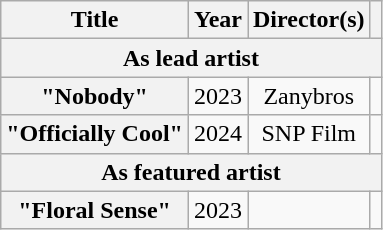<table class="wikitable plainrowheaders" style="text-align:center">
<tr>
<th scope="col">Title</th>
<th scope="col">Year</th>
<th scope="col">Director(s)</th>
<th scope="col"></th>
</tr>
<tr>
<th scope="col" colspan="4">As lead artist</th>
</tr>
<tr>
<th scope="row">"Nobody"<br></th>
<td>2023</td>
<td>Zanybros</td>
<td></td>
</tr>
<tr>
<th scope="row">"Officially Cool"<br></th>
<td>2024</td>
<td>SNP Film</td>
<td></td>
</tr>
<tr>
<th scope="col" colspan="4">As featured artist</th>
</tr>
<tr>
<th scope="row">"Floral Sense"<br></th>
<td>2023</td>
<td></td>
<td></td>
</tr>
</table>
